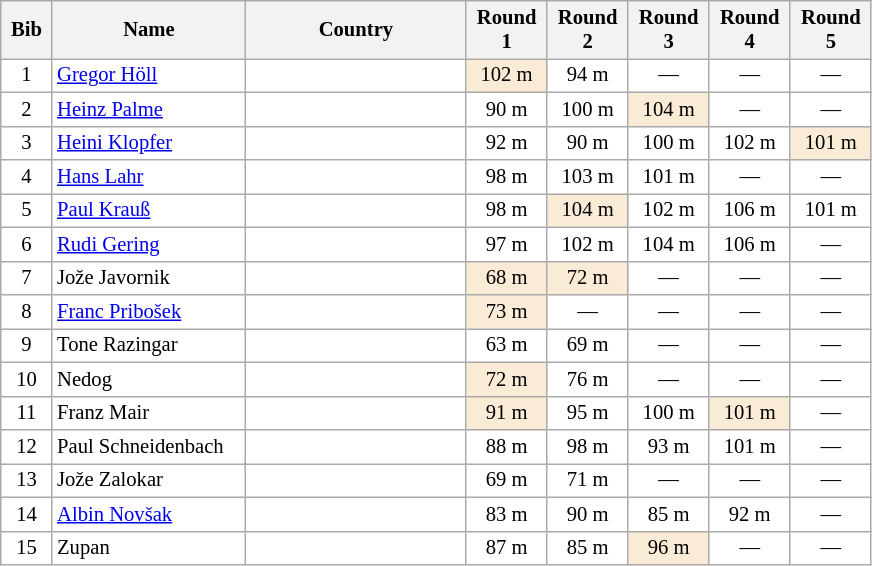<table class="wikitable collapsible autocollapse sortable" cellpadding="3" cellspacing="0" border="1" style="background:#fff; font-size:86%; width:46%; line-height:16px; border:grey solid 1px; border-collapse:collapse;">
<tr>
<th width="30">Bib</th>
<th width="135">Name</th>
<th width="169">Country</th>
<th width="50">Round 1</th>
<th width="50">Round 2</th>
<th width="50">Round 3</th>
<th width="50">Round 4</th>
<th width="50">Round 5</th>
</tr>
<tr>
<td align=center>1</td>
<td><a href='#'>Gregor Höll</a></td>
<td></td>
<td align=center bgcolor=#FAEBD7>102 m</td>
<td align=center>94 m</td>
<td align=center>—</td>
<td align=center>—</td>
<td align=center>—</td>
</tr>
<tr>
<td align=center>2</td>
<td><a href='#'>Heinz Palme</a></td>
<td></td>
<td align=center>90 m</td>
<td align=center>100 m</td>
<td align=center bgcolor=#FAEBD7>104 m</td>
<td align=center>—</td>
<td align=center>—</td>
</tr>
<tr>
<td align=center>3</td>
<td><a href='#'>Heini Klopfer</a></td>
<td></td>
<td align=center>92 m</td>
<td align=center>90 m</td>
<td align=center>100 m</td>
<td align=center>102 m</td>
<td align=center bgcolor=#FAEBD7>101 m</td>
</tr>
<tr>
<td align=center>4</td>
<td><a href='#'>Hans Lahr</a></td>
<td></td>
<td align=center>98 m</td>
<td align=center>103 m</td>
<td align=center>101 m</td>
<td align=center>—</td>
<td align=center>—</td>
</tr>
<tr>
<td align=center>5</td>
<td><a href='#'>Paul Krauß</a></td>
<td></td>
<td align=center>98 m</td>
<td align=center bgcolor=#FAEBD7>104 m</td>
<td align=center>102 m</td>
<td align=center>106 m</td>
<td align=center>101 m</td>
</tr>
<tr>
<td align=center>6</td>
<td><a href='#'>Rudi Gering</a></td>
<td></td>
<td align=center>97 m</td>
<td align=center>102 m</td>
<td align=center>104 m</td>
<td align=center>106 m</td>
<td align=center>—</td>
</tr>
<tr>
<td align=center>7</td>
<td>Jože Javornik</td>
<td></td>
<td align=center bgcolor=#FAEBD7>68 m</td>
<td align=center bgcolor=#FAEBD7>72 m</td>
<td align=center>—</td>
<td align=center>—</td>
<td align=center>—</td>
</tr>
<tr>
<td align=center>8</td>
<td><a href='#'>Franc Pribošek</a></td>
<td></td>
<td align=center bgcolor=#FAEBD7>73 m</td>
<td align=center>—</td>
<td align=center>—</td>
<td align=center>—</td>
<td align=center>—</td>
</tr>
<tr>
<td align=center>9</td>
<td>Tone Razingar</td>
<td></td>
<td align=center>63 m</td>
<td align=center>69 m</td>
<td align=center>—</td>
<td align=center>—</td>
<td align=center>—</td>
</tr>
<tr>
<td align=center>10</td>
<td>Nedog</td>
<td></td>
<td align=center bgcolor=#FAEBD7>72 m</td>
<td align=center>76 m</td>
<td align=center>—</td>
<td align=center>—</td>
<td align=center>—</td>
</tr>
<tr>
<td align=center>11</td>
<td>Franz Mair</td>
<td></td>
<td align=center bgcolor=#FAEBD7>91 m</td>
<td align=center>95 m</td>
<td align=center>100 m</td>
<td align=center bgcolor=#FAEBD7>101 m</td>
<td align=center>—</td>
</tr>
<tr>
<td align=center>12</td>
<td>Paul Schneidenbach</td>
<td></td>
<td align=center>88 m</td>
<td align=center>98 m</td>
<td align=center>93 m</td>
<td align=center>101 m</td>
<td align=center>—</td>
</tr>
<tr>
<td align=center>13</td>
<td>Jože Zalokar</td>
<td></td>
<td align=center>69 m</td>
<td align=center>71 m</td>
<td align=center>—</td>
<td align=center>—</td>
<td align=center>—</td>
</tr>
<tr>
<td align=center>14</td>
<td><a href='#'>Albin Novšak</a></td>
<td></td>
<td align=center>83 m</td>
<td align=center>90 m</td>
<td align=center>85 m</td>
<td align=center>92 m</td>
<td align=center>—</td>
</tr>
<tr>
<td align=center>15</td>
<td>Zupan</td>
<td></td>
<td align=center>87 m</td>
<td align=center>85 m</td>
<td align=center bgcolor=#FAEBD7>96 m</td>
<td align=center>—</td>
<td align=center>—</td>
</tr>
</table>
